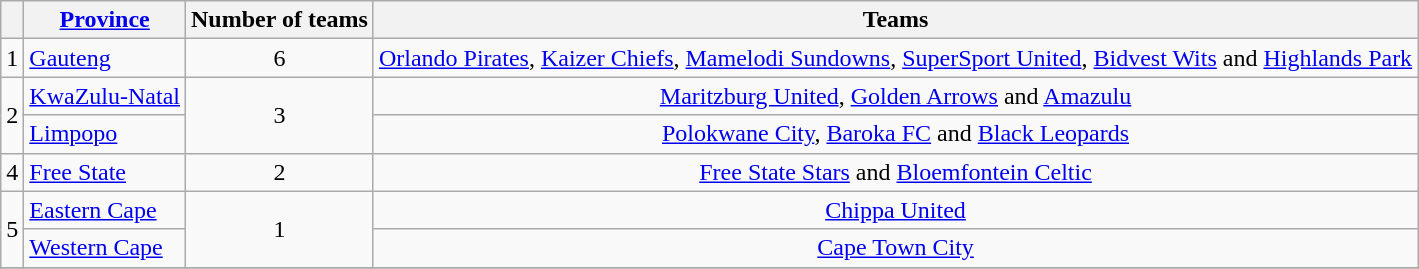<table class="wikitable">
<tr>
<th></th>
<th><a href='#'>Province</a></th>
<th>Number of teams</th>
<th>Teams</th>
</tr>
<tr>
<td>1</td>
<td><a href='#'>Gauteng</a></td>
<td align=center>6</td>
<td align=center><a href='#'>Orlando Pirates</a>, <a href='#'>Kaizer Chiefs</a>, <a href='#'>Mamelodi Sundowns</a>, <a href='#'>SuperSport United</a>, <a href='#'>Bidvest Wits</a> and <a href='#'>Highlands Park</a></td>
</tr>
<tr>
<td rowspan=2>2</td>
<td><a href='#'>KwaZulu-Natal</a></td>
<td rowspan=2 align=center>3</td>
<td align=center><a href='#'>Maritzburg United</a>, <a href='#'>Golden Arrows</a> and <a href='#'>Amazulu</a></td>
</tr>
<tr>
<td><a href='#'>Limpopo</a></td>
<td rowspan=1 align=center><a href='#'>Polokwane City</a>, <a href='#'>Baroka FC</a> and <a href='#'>Black Leopards</a></td>
</tr>
<tr>
<td rowspan=1>4</td>
<td><a href='#'>Free State</a></td>
<td rowspan=1 align=center>2</td>
<td align=center><a href='#'>Free State Stars</a> and <a href='#'>Bloemfontein Celtic</a></td>
</tr>
<tr>
<td rowspan=2>5</td>
<td><a href='#'>Eastern Cape</a></td>
<td rowspan=2 align=center>1</td>
<td align=center><a href='#'>Chippa United</a></td>
</tr>
<tr>
<td><a href='#'>Western Cape</a></td>
<td align=center><a href='#'>Cape Town City</a></td>
</tr>
<tr>
</tr>
</table>
